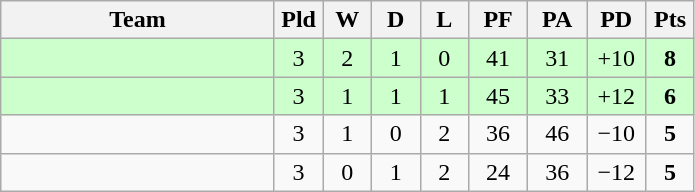<table class="wikitable" style="text-align:center;">
<tr>
<th width=175>Team</th>
<th width=25 abbr="Played">Pld</th>
<th width=25 abbr="Won">W</th>
<th width=25 abbr="Drawn">D</th>
<th width=25 abbr="Lost">L</th>
<th width=32 abbr="Points for">PF</th>
<th width=32 abbr="Points against">PA</th>
<th width=32 abbr="Points difference">PD</th>
<th width=25 abbr="Points">Pts</th>
</tr>
<tr bgcolor=ccffcc>
<td align=left></td>
<td>3</td>
<td>2</td>
<td>1</td>
<td>0</td>
<td>41</td>
<td>31</td>
<td>+10</td>
<td><strong>8</strong></td>
</tr>
<tr bgcolor=ccffcc>
<td align=left></td>
<td>3</td>
<td>1</td>
<td>1</td>
<td>1</td>
<td>45</td>
<td>33</td>
<td>+12</td>
<td><strong>6</strong></td>
</tr>
<tr>
<td align=left></td>
<td>3</td>
<td>1</td>
<td>0</td>
<td>2</td>
<td>36</td>
<td>46</td>
<td>−10</td>
<td><strong>5</strong></td>
</tr>
<tr>
<td align=left></td>
<td>3</td>
<td>0</td>
<td>1</td>
<td>2</td>
<td>24</td>
<td>36</td>
<td>−12</td>
<td><strong>5</strong></td>
</tr>
</table>
